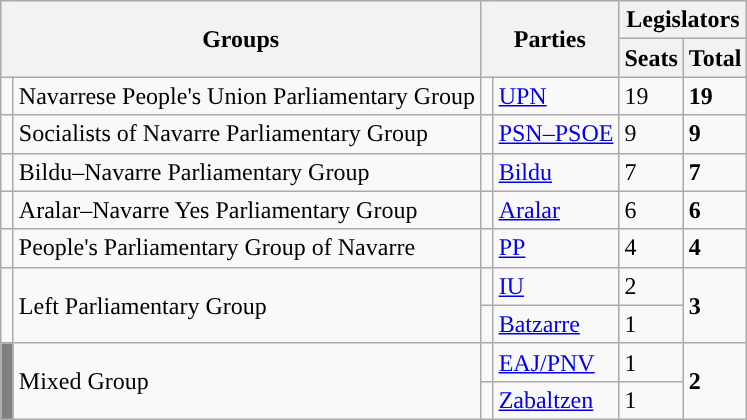<table class="wikitable" style="text-align:left;">
<tr>
<th rowspan="2" colspan="2">Groups</th>
<th rowspan="2" colspan="2">Parties</th>
<th colspan="2">Legislators</th>
</tr>
<tr>
<th>Seats</th>
<th>Total</th>
</tr>
<tr>
<td width="1" style="color:inherit;background:"></td>
<td>Navarrese People's Union Parliamentary Group</td>
<td width="1" style="color:inherit;background:"></td>
<td><a href='#'>UPN</a></td>
<td>19</td>
<td><strong>19</strong></td>
</tr>
<tr>
<td style="color:inherit;background:"></td>
<td>Socialists of Navarre Parliamentary Group</td>
<td style="color:inherit;background:"></td>
<td><a href='#'>PSN–PSOE</a></td>
<td>9</td>
<td><strong>9</strong></td>
</tr>
<tr>
<td style="color:inherit;background:"></td>
<td>Bildu–Navarre Parliamentary Group</td>
<td style="color:inherit;background:"></td>
<td><a href='#'>Bildu</a></td>
<td>7</td>
<td><strong>7</strong></td>
</tr>
<tr>
<td style="color:inherit;background:"></td>
<td>Aralar–Navarre Yes Parliamentary Group</td>
<td style="color:inherit;background:"></td>
<td><a href='#'>Aralar</a></td>
<td>6</td>
<td><strong>6</strong></td>
</tr>
<tr>
<td style="color:inherit;background:"></td>
<td>People's Parliamentary Group of Navarre</td>
<td style="color:inherit;background:"></td>
<td><a href='#'>PP</a></td>
<td>4</td>
<td><strong>4</strong></td>
</tr>
<tr>
<td rowspan="2" style="color:inherit;background:"></td>
<td rowspan="2">Left Parliamentary Group</td>
<td style="color:inherit;background:"></td>
<td><a href='#'>IU</a></td>
<td>2</td>
<td rowspan="2"><strong>3</strong></td>
</tr>
<tr>
<td style="color:inherit;background:"></td>
<td><a href='#'>Batzarre</a></td>
<td>1</td>
</tr>
<tr>
<td rowspan="2" bgcolor="gray"></td>
<td rowspan="2">Mixed Group</td>
<td style="color:inherit;background:"></td>
<td><a href='#'>EAJ/PNV</a></td>
<td>1</td>
<td rowspan="2"><strong>2</strong></td>
</tr>
<tr>
<td style="color:inherit;background:"></td>
<td><a href='#'>Zabaltzen</a></td>
<td>1</td>
</tr>
</table>
